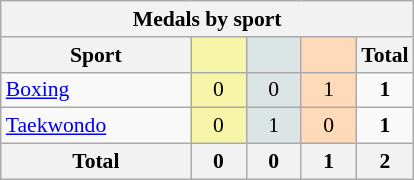<table class="wikitable" style="font-size:90%; text-align:center;">
<tr>
<th colspan=5>Medals by sport</th>
</tr>
<tr>
<th width=120>Sport</th>
<th scope="col" width=30 style="background:#F7F6A8;"></th>
<th scope="col" width=30 style="background:#DCE5E5;"></th>
<th scope="col" width=30 style="background:#FFDAB9;"></th>
<th width=30>Total</th>
</tr>
<tr>
<td align=left><a href='#'>Boxing</a></td>
<td style="background:#F7F6A8;">0</td>
<td style="background:#DCE5E5;">0</td>
<td style="background:#FFDAB9;">1</td>
<td><strong>1</strong></td>
</tr>
<tr>
<td align=left><a href='#'>Taekwondo</a></td>
<td style="background:#F7F6A8;">0</td>
<td style="background:#DCE5E5;">1</td>
<td style="background:#FFDAB9;">0</td>
<td><strong>1</strong></td>
</tr>
<tr class="sortbottom">
<th>Total</th>
<th>0</th>
<th>0</th>
<th>1</th>
<th>2</th>
</tr>
</table>
